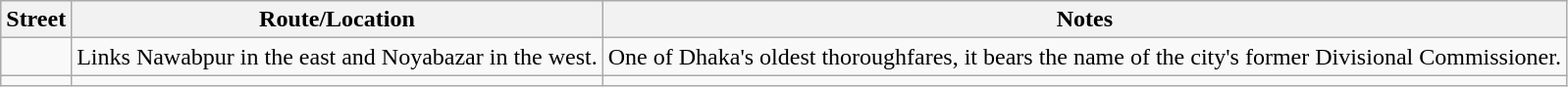<table class="wikitable">
<tr>
<th>Street</th>
<th>Route/Location</th>
<th>Notes</th>
</tr>
<tr>
<td></td>
<td>Links Nawabpur in the east and Noyabazar in the west.</td>
<td>One of Dhaka's oldest thoroughfares, it bears the name of the city's former Divisional Commissioner.</td>
</tr>
<tr>
<td></td>
<td></td>
<td></td>
</tr>
</table>
